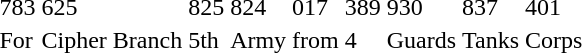<table>
<tr>
<td>783</td>
<td>625</td>
<td>825</td>
<td>824</td>
<td>017</td>
<td>389</td>
<td>930</td>
<td>837</td>
<td>401</td>
</tr>
<tr>
<td>For</td>
<td>Cipher Branch</td>
<td>5th</td>
<td>Army</td>
<td>from</td>
<td>4</td>
<td>Guards</td>
<td>Tanks</td>
<td>Corps</td>
</tr>
</table>
